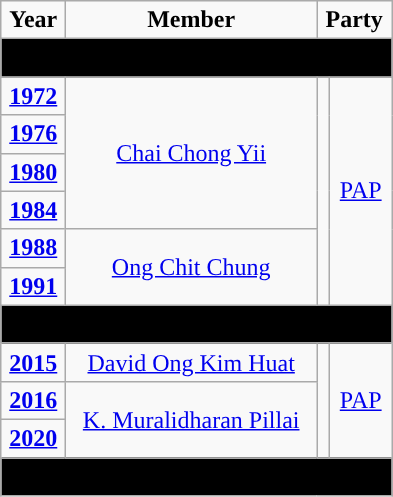<table class="wikitable" align="center" style="text-align:center">
<tr>
<td><strong>Year</strong></td>
<td><strong>Member</strong></td>
<td colspan="2"><strong>Party</strong></td>
</tr>
<tr>
<td colspan=4 bgcolor=black><span><strong>Formation</strong></span></td>
</tr>
<tr>
<td><strong><a href='#'>1972</a></strong></td>
<td rowspan="4"><a href='#'>Chai Chong Yii</a></td>
<td rowspan="6"></td>
<td rowspan="6"><a href='#'>PAP</a></td>
</tr>
<tr>
<td><strong><a href='#'>1976</a></strong></td>
</tr>
<tr>
<td><strong><a href='#'>1980</a></strong></td>
</tr>
<tr>
<td><strong><a href='#'>1984</a></strong></td>
</tr>
<tr>
<td><strong><a href='#'>1988</a></strong></td>
<td rowspan="2"><a href='#'>Ong Chit Chung</a></td>
</tr>
<tr>
<td><strong><a href='#'>1991</a></strong></td>
</tr>
<tr>
<td colspan=5 bgcolor=black><span><strong>Constituency abolished (1997 – 2015)</strong></span></td>
</tr>
<tr>
<td><strong><a href='#'>2015</a></strong></td>
<td><a href='#'>David Ong Kim Huat</a></td>
<td rowspan=3></td>
<td rowspan=3><a href='#'>PAP</a></td>
</tr>
<tr>
<td><strong><a href='#'>2016</a></strong></td>
<td rowspan="2"><a href='#'>K. Muralidharan Pillai</a></td>
</tr>
<tr>
<td><strong><a href='#'>2020</a></strong></td>
</tr>
<tr>
<td colspan=5 bgcolor=black><span><strong>Constituency abolished (2025)</strong></span></td>
</tr>
</table>
